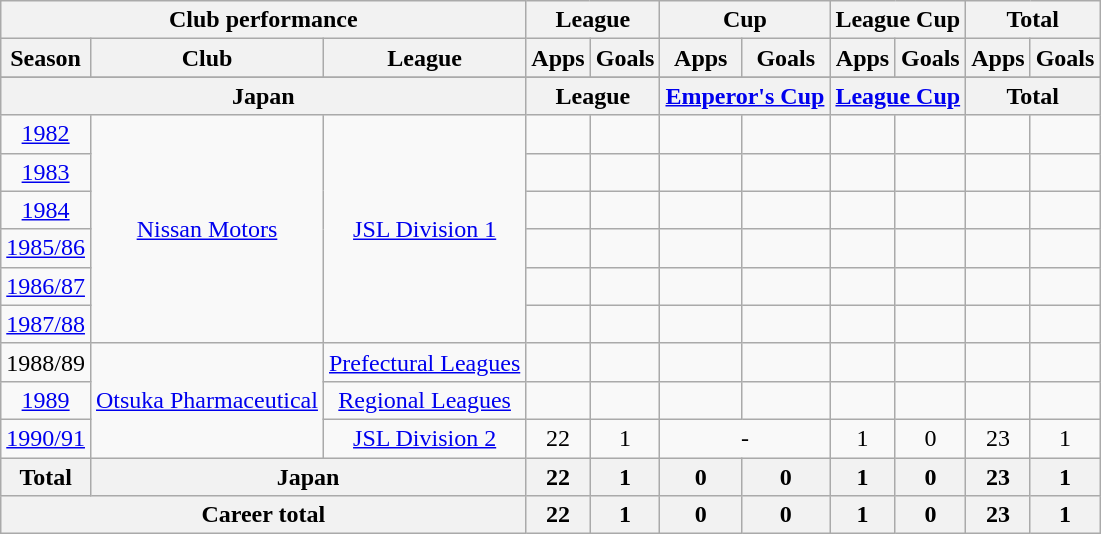<table class="wikitable" style="text-align:center">
<tr>
<th colspan=3>Club performance</th>
<th colspan=2>League</th>
<th colspan=2>Cup</th>
<th colspan=2>League Cup</th>
<th colspan=2>Total</th>
</tr>
<tr>
<th>Season</th>
<th>Club</th>
<th>League</th>
<th>Apps</th>
<th>Goals</th>
<th>Apps</th>
<th>Goals</th>
<th>Apps</th>
<th>Goals</th>
<th>Apps</th>
<th>Goals</th>
</tr>
<tr>
</tr>
<tr>
<th colspan=3>Japan</th>
<th colspan=2>League</th>
<th colspan=2><a href='#'>Emperor's Cup</a></th>
<th colspan=2><a href='#'>League Cup</a></th>
<th colspan=2>Total</th>
</tr>
<tr>
<td><a href='#'>1982</a></td>
<td rowspan=6><a href='#'>Nissan Motors</a></td>
<td rowspan=6><a href='#'>JSL Division 1</a></td>
<td></td>
<td></td>
<td></td>
<td></td>
<td></td>
<td></td>
<td></td>
<td></td>
</tr>
<tr>
<td><a href='#'>1983</a></td>
<td></td>
<td></td>
<td></td>
<td></td>
<td></td>
<td></td>
<td></td>
<td></td>
</tr>
<tr>
<td><a href='#'>1984</a></td>
<td></td>
<td></td>
<td></td>
<td></td>
<td></td>
<td></td>
<td></td>
<td></td>
</tr>
<tr>
<td><a href='#'>1985/86</a></td>
<td></td>
<td></td>
<td></td>
<td></td>
<td></td>
<td></td>
<td></td>
<td></td>
</tr>
<tr>
<td><a href='#'>1986/87</a></td>
<td></td>
<td></td>
<td></td>
<td></td>
<td></td>
<td></td>
<td></td>
<td></td>
</tr>
<tr>
<td><a href='#'>1987/88</a></td>
<td></td>
<td></td>
<td></td>
<td></td>
<td></td>
<td></td>
<td></td>
<td></td>
</tr>
<tr>
<td>1988/89</td>
<td rowspan=3><a href='#'>Otsuka Pharmaceutical</a></td>
<td><a href='#'>Prefectural Leagues</a></td>
<td></td>
<td></td>
<td></td>
<td></td>
<td></td>
<td></td>
<td></td>
<td></td>
</tr>
<tr>
<td><a href='#'>1989</a></td>
<td><a href='#'>Regional Leagues</a></td>
<td></td>
<td></td>
<td></td>
<td></td>
<td></td>
<td></td>
<td></td>
<td></td>
</tr>
<tr>
<td><a href='#'>1990/91</a></td>
<td><a href='#'>JSL Division 2</a></td>
<td>22</td>
<td>1</td>
<td colspan=2>-</td>
<td>1</td>
<td>0</td>
<td>23</td>
<td>1</td>
</tr>
<tr>
<th rowspan=1>Total</th>
<th colspan=2>Japan</th>
<th>22</th>
<th>1</th>
<th>0</th>
<th>0</th>
<th>1</th>
<th>0</th>
<th>23</th>
<th>1</th>
</tr>
<tr>
<th colspan=3>Career total</th>
<th>22</th>
<th>1</th>
<th>0</th>
<th>0</th>
<th>1</th>
<th>0</th>
<th>23</th>
<th>1</th>
</tr>
</table>
